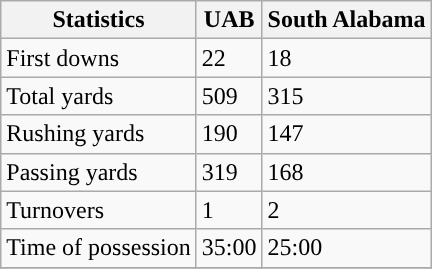<table class="wikitable">
<tr>
<th>Statistics</th>
<th>UAB</th>
<th>South Alabama</th>
</tr>
<tr>
<td>First downs</td>
<td>22</td>
<td>18</td>
</tr>
<tr>
<td>Total yards</td>
<td>509</td>
<td>315</td>
</tr>
<tr>
<td>Rushing yards</td>
<td>190</td>
<td>147</td>
</tr>
<tr>
<td>Passing yards</td>
<td>319</td>
<td>168</td>
</tr>
<tr>
<td>Turnovers</td>
<td>1</td>
<td>2</td>
</tr>
<tr>
<td>Time of possession</td>
<td>35:00</td>
<td>25:00</td>
</tr>
<tr>
</tr>
</table>
